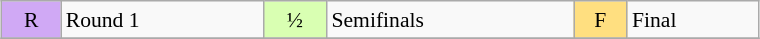<table class="wikitable" style="margin:0.5em auto; font-size:90%; line-height:1.25em;" width=40%;>
<tr>
<td bgcolor="#D0A9F5" align=center>R</td>
<td>Round 1</td>
<td bgcolor="#D9FFB2" align=center>½</td>
<td>Semifinals</td>
<td bgcolor="#FFDF80" align=center>F</td>
<td>Final</td>
</tr>
<tr>
</tr>
</table>
